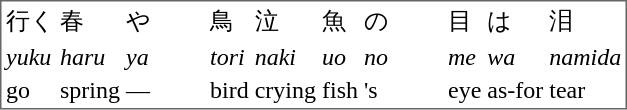<table style="border: 1px solid #666;">
<tr lang="ja">
<td>行く</td>
<td>春</td>
<td>や</td>
<td style="width: 2em;"></td>
<td>鳥</td>
<td>泣</td>
<td>魚</td>
<td>の</td>
<td style="width: 2em;"></td>
<td>目</td>
<td>は</td>
<td>泪</td>
</tr>
<tr style="font-style:italic" lang="ja-Latn">
<td>yuku</td>
<td>haru</td>
<td>ya</td>
<td></td>
<td>tori</td>
<td>naki</td>
<td>uo</td>
<td>no</td>
<td></td>
<td>me</td>
<td>wa</td>
<td>namida</td>
</tr>
<tr>
<td>go</td>
<td>spring</td>
<td>—</td>
<td></td>
<td>bird</td>
<td>crying</td>
<td>fish</td>
<td>'s</td>
<td></td>
<td>eye</td>
<td>as-for</td>
<td>tear</td>
</tr>
</table>
